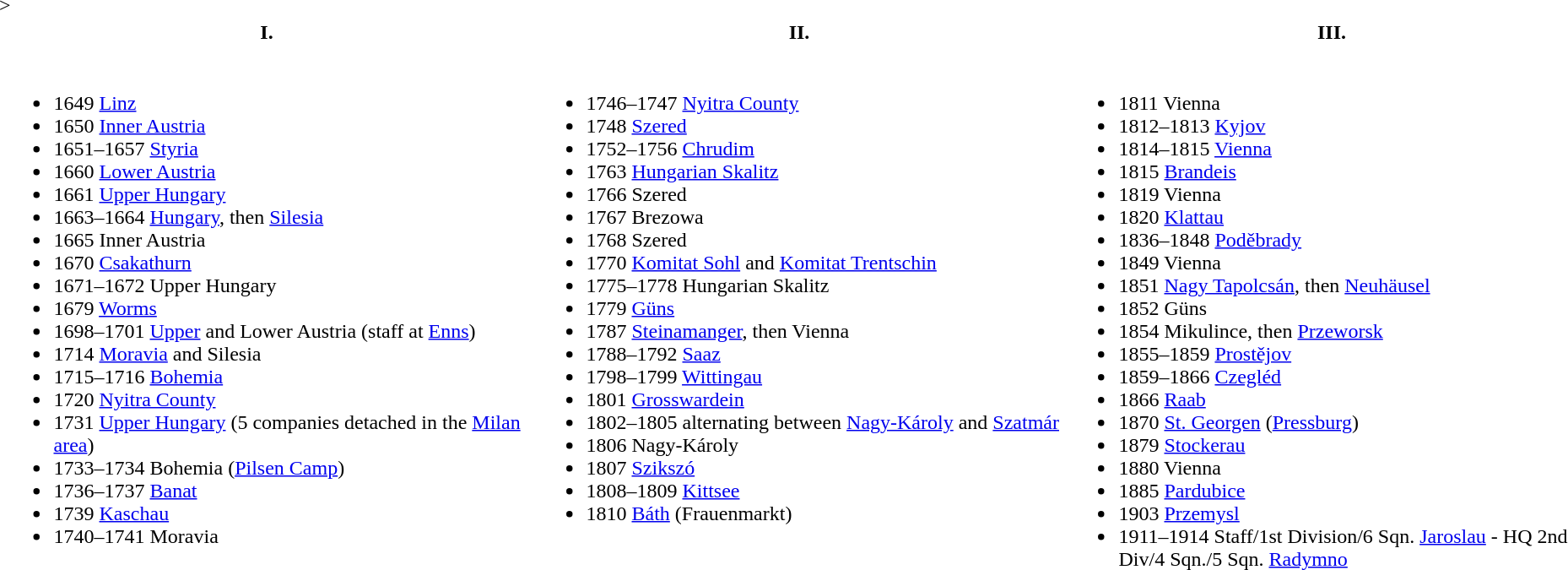<table width="100%">>
<tr>
<th>I.</th>
<th>II.</th>
<th>III. <br></th>
</tr>
<tr>
<td width="20%" valign="top"><br><ul><li>1649 <a href='#'>Linz</a></li><li>1650 <a href='#'>Inner Austria</a></li><li>1651–1657 <a href='#'>Styria</a></li><li>1660 <a href='#'>Lower Austria</a></li><li>1661 <a href='#'>Upper Hungary</a></li><li>1663–1664 <a href='#'>Hungary</a>, then <a href='#'>Silesia</a></li><li>1665 Inner Austria</li><li>1670 <a href='#'>Csakathurn</a></li><li>1671–1672 Upper Hungary</li><li>1679 <a href='#'>Worms</a></li><li>1698–1701 <a href='#'>Upper</a> and Lower Austria (staff at <a href='#'>Enns</a>)</li><li>1714 <a href='#'>Moravia</a> and Silesia</li><li>1715–1716 <a href='#'>Bohemia</a></li><li>1720 <a href='#'>Nyitra County</a></li><li>1731 <a href='#'>Upper Hungary</a> (5 companies detached in the  <a href='#'>Milan area</a>)</li><li>1733–1734 Bohemia (<a href='#'>Pilsen Camp</a>)</li><li>1736–1737 <a href='#'>Banat</a></li><li>1739 <a href='#'>Kaschau</a></li><li>1740–1741 Moravia</li></ul></td>
<td width="20%" valign="top"><br><ul><li>1746–1747 <a href='#'>Nyitra County</a></li><li>1748 <a href='#'>Szered</a></li><li>1752–1756 <a href='#'>Chrudim</a></li><li>1763 <a href='#'>Hungarian Skalitz</a></li><li>1766 Szered</li><li>1767 Brezowa</li><li>1768 Szered</li><li>1770 <a href='#'>Komitat Sohl</a> and <a href='#'>Komitat Trentschin</a></li><li>1775–1778 Hungarian Skalitz</li><li>1779 <a href='#'>Güns</a></li><li>1787 <a href='#'>Steinamanger</a>, then Vienna</li><li>1788–1792 <a href='#'>Saaz</a></li><li>1798–1799 <a href='#'>Wittingau</a></li><li>1801 <a href='#'>Grosswardein</a></li><li>1802–1805 alternating between <a href='#'>Nagy-Károly</a> and <a href='#'>Szatmár</a></li><li>1806 Nagy-Károly</li><li>1807 <a href='#'>Szikszó</a></li><li>1808–1809 <a href='#'>Kittsee</a></li><li>1810 <a href='#'>Báth</a> (Frauenmarkt)</li></ul></td>
<td width="20%" valign="top"><br><ul><li>1811 Vienna</li><li>1812–1813 <a href='#'>Kyjov</a></li><li>1814–1815 <a href='#'>Vienna</a></li><li>1815 <a href='#'>Brandeis</a></li><li>1819 Vienna</li><li>1820 <a href='#'>Klattau</a></li><li>1836–1848 <a href='#'>Poděbrady</a></li><li>1849 Vienna</li><li>1851 <a href='#'>Nagy Tapolcsán</a>, then <a href='#'>Neuhäusel</a></li><li>1852 Güns</li><li>1854 Mikulince, then <a href='#'>Przeworsk</a></li><li>1855–1859 <a href='#'>Prostějov</a></li><li>1859–1866 <a href='#'>Czegléd</a></li><li>1866 <a href='#'>Raab</a></li><li>1870 <a href='#'>St. Georgen</a> (<a href='#'>Pressburg</a>)</li><li>1879 <a href='#'>Stockerau</a></li><li>1880 Vienna</li><li>1885 <a href='#'>Pardubice</a></li><li>1903 <a href='#'>Przemysl</a></li><li>1911–1914 Staff/1st Division/6 Sqn. <a href='#'>Jaroslau</a> - HQ 2nd Div/4 Sqn./5 Sqn. <a href='#'>Radymno</a></li></ul></td>
</tr>
</table>
